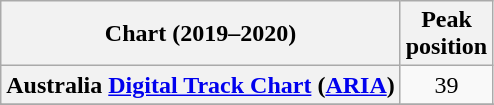<table class="wikitable sortable plainrowheaders" style="text-align:center">
<tr>
<th scope="col">Chart (2019–2020)</th>
<th scope="col">Peak<br>position</th>
</tr>
<tr>
<th scope="row">Australia <a href='#'>Digital Track Chart</a> (<a href='#'>ARIA</a>)</th>
<td>39</td>
</tr>
<tr>
</tr>
<tr>
</tr>
</table>
